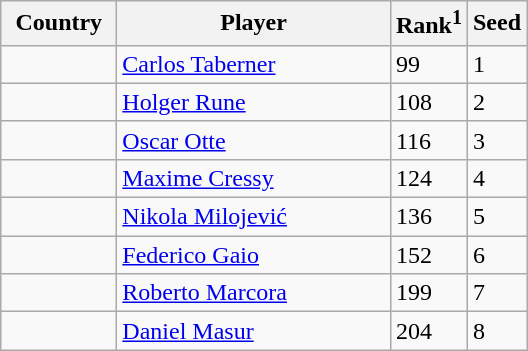<table class="sortable wikitable">
<tr>
<th width="70">Country</th>
<th width="175">Player</th>
<th>Rank<sup>1</sup></th>
<th>Seed</th>
</tr>
<tr>
<td></td>
<td><a href='#'>Carlos Taberner</a></td>
<td>99</td>
<td>1</td>
</tr>
<tr>
<td></td>
<td><a href='#'>Holger Rune</a></td>
<td>108</td>
<td>2</td>
</tr>
<tr>
<td></td>
<td><a href='#'>Oscar Otte</a></td>
<td>116</td>
<td>3</td>
</tr>
<tr>
<td></td>
<td><a href='#'>Maxime Cressy</a></td>
<td>124</td>
<td>4</td>
</tr>
<tr>
<td></td>
<td><a href='#'>Nikola Milojević</a></td>
<td>136</td>
<td>5</td>
</tr>
<tr>
<td></td>
<td><a href='#'>Federico Gaio</a></td>
<td>152</td>
<td>6</td>
</tr>
<tr>
<td></td>
<td><a href='#'>Roberto Marcora</a></td>
<td>199</td>
<td>7</td>
</tr>
<tr>
<td></td>
<td><a href='#'>Daniel Masur</a></td>
<td>204</td>
<td>8</td>
</tr>
</table>
